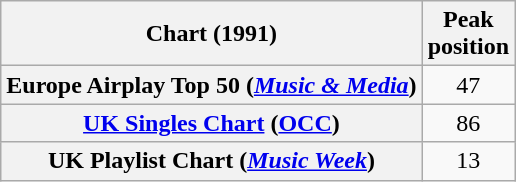<table class="wikitable plainrowheaders" style="text-align:center">
<tr>
<th>Chart (1991)</th>
<th>Peak<br>position</th>
</tr>
<tr>
<th scope="row">Europe Airplay Top 50 (<em><a href='#'>Music & Media</a></em>)</th>
<td>47</td>
</tr>
<tr>
<th scope="row"><a href='#'>UK Singles Chart</a> (<a href='#'>OCC</a>)</th>
<td>86</td>
</tr>
<tr>
<th scope="row">UK Playlist Chart (<em><a href='#'>Music Week</a></em>)</th>
<td>13</td>
</tr>
</table>
